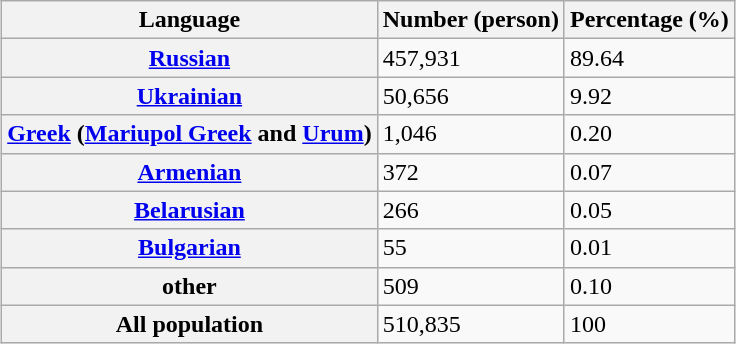<table class="wikitable" style="margin:1em auto;">
<tr>
<th>Language</th>
<th>Number (person)</th>
<th>Percentage (%)</th>
</tr>
<tr>
<th><a href='#'>Russian</a></th>
<td>457,931</td>
<td>89.64</td>
</tr>
<tr>
<th><a href='#'>Ukrainian</a></th>
<td>50,656</td>
<td>9.92</td>
</tr>
<tr>
<th><a href='#'>Greek</a> (<a href='#'>Mariupol Greek</a> and <a href='#'>Urum</a>)</th>
<td>1,046</td>
<td>0.20</td>
</tr>
<tr>
<th><a href='#'>Armenian</a></th>
<td>372</td>
<td>0.07</td>
</tr>
<tr>
<th><a href='#'>Belarusian</a></th>
<td>266</td>
<td>0.05</td>
</tr>
<tr>
<th><a href='#'>Bulgarian</a></th>
<td>55</td>
<td>0.01</td>
</tr>
<tr>
<th>other</th>
<td>509</td>
<td>0.10</td>
</tr>
<tr>
<th>All population</th>
<td>510,835</td>
<td>100</td>
</tr>
</table>
